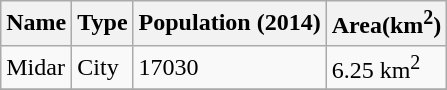<table class="wikitable sortable">
<tr>
<th>Name</th>
<th>Type</th>
<th>Population (2014)</th>
<th>Area(km<sup>2</sup>)</th>
</tr>
<tr>
<td>Midar</td>
<td>City</td>
<td>17030</td>
<td>6.25 km<sup>2</sup></td>
</tr>
<tr>
</tr>
</table>
